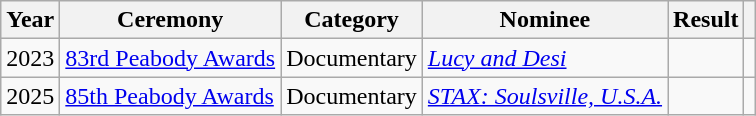<table class="wikitable sortable">
<tr>
<th>Year</th>
<th>Ceremony</th>
<th>Category</th>
<th>Nominee</th>
<th>Result</th>
<th class="unsortable"></th>
</tr>
<tr>
<td>2023</td>
<td><a href='#'>83rd Peabody Awards</a></td>
<td>Documentary</td>
<td><em><a href='#'>Lucy and Desi</a></em></td>
<td></td>
<td></td>
</tr>
<tr>
<td>2025</td>
<td><a href='#'>85th Peabody Awards</a></td>
<td>Documentary</td>
<td><em><a href='#'>STAX: Soulsville, U.S.A.</a></em></td>
<td></td>
<td></td>
</tr>
</table>
